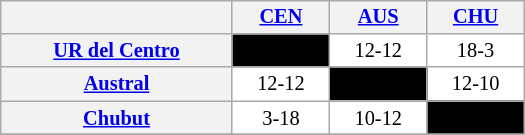<table align="left" width="350" cellspacing="0" cellpadding="3" style="background-color: #f9f9f9; font-size: 85%; text-align: center" class="wikitable">
<tr style="background:#00000;">
<th align="left"> </th>
<th><a href='#'>CEN</a></th>
<th><a href='#'>AUS</a></th>
<th><a href='#'>CHU</a></th>
</tr>
<tr ! style="background:#FFFFFF;">
<th><a href='#'>UR del Centro</a></th>
<td style="background:#000000">––––</td>
<td>12-12</td>
<td>18-3</td>
</tr>
<tr ! style="background:#FFFFFF;">
<th><a href='#'>Austral</a></th>
<td>12-12</td>
<td style="background:#000000">––––</td>
<td>12-10</td>
</tr>
<tr ! style="background:#FFFFFF;">
<th><a href='#'>Chubut</a></th>
<td>3-18</td>
<td>10-12</td>
<td style="background:#000000">––––</td>
</tr>
<tr>
</tr>
</table>
